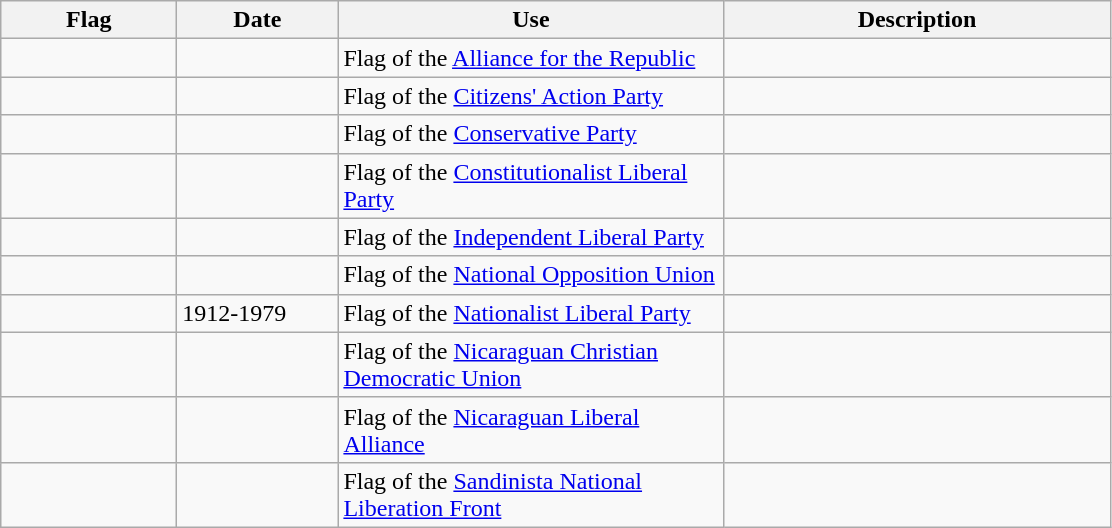<table class="wikitable">
<tr>
<th style="width:110px;">Flag</th>
<th style="width:100px;">Date</th>
<th style="width:250px;">Use</th>
<th style="width:250px;">Description</th>
</tr>
<tr>
<td></td>
<td></td>
<td>Flag of the <a href='#'>Alliance for the Republic</a></td>
<td></td>
</tr>
<tr>
<td></td>
<td></td>
<td>Flag of the <a href='#'>Citizens' Action Party</a></td>
<td></td>
</tr>
<tr>
<td></td>
<td></td>
<td>Flag of the <a href='#'>Conservative Party</a></td>
<td></td>
</tr>
<tr>
<td></td>
<td></td>
<td>Flag of the <a href='#'>Constitutionalist Liberal Party</a></td>
<td></td>
</tr>
<tr>
<td></td>
<td></td>
<td>Flag of the <a href='#'>Independent Liberal Party</a></td>
<td></td>
</tr>
<tr>
<td></td>
<td></td>
<td>Flag of the <a href='#'>National Opposition Union</a></td>
<td></td>
</tr>
<tr>
<td></td>
<td>1912-1979</td>
<td>Flag of the <a href='#'>Nationalist Liberal Party</a></td>
<td></td>
</tr>
<tr>
<td></td>
<td></td>
<td>Flag of the <a href='#'>Nicaraguan Christian Democratic Union</a></td>
<td></td>
</tr>
<tr>
<td></td>
<td></td>
<td>Flag of the <a href='#'>Nicaraguan Liberal Alliance</a></td>
<td></td>
</tr>
<tr>
<td></td>
<td></td>
<td>Flag of the <a href='#'>Sandinista National Liberation Front</a></td>
<td></td>
</tr>
</table>
